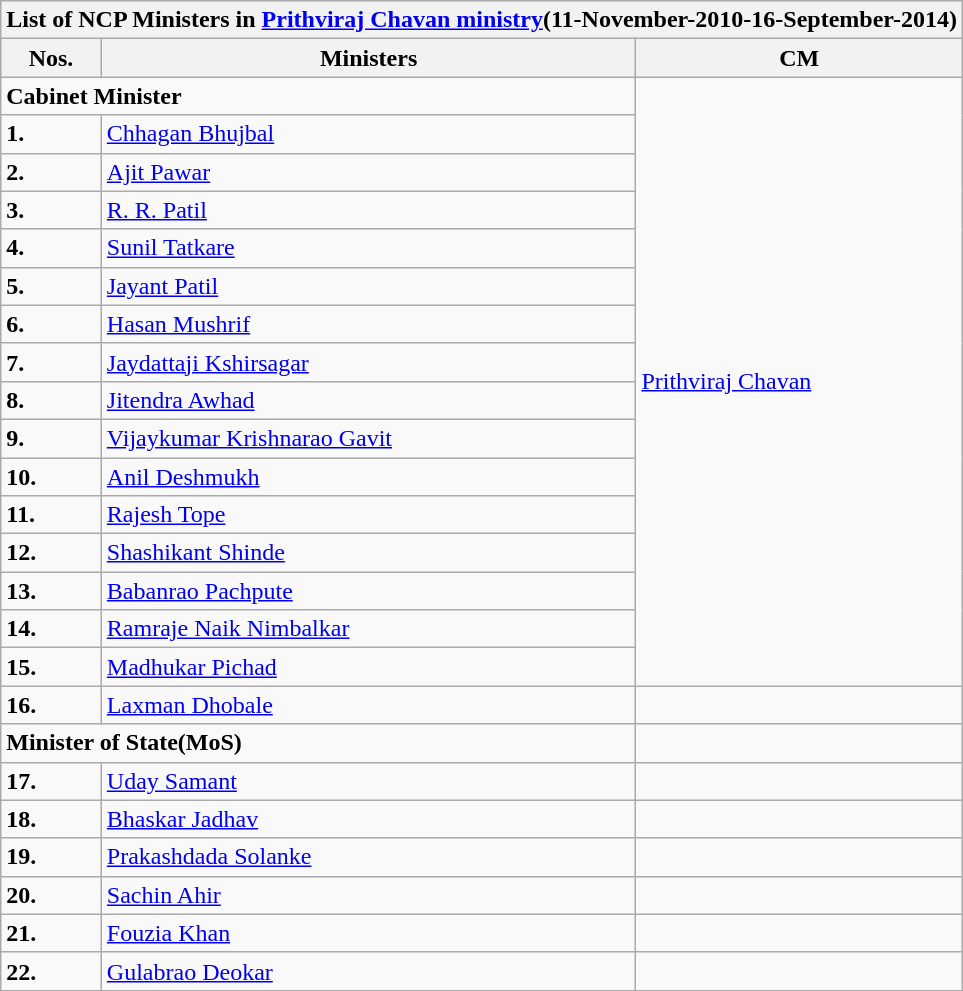<table class="wikitable">
<tr>
<th colspan="3">List of NCP Ministers in <a href='#'>Prithviraj Chavan ministry</a>(11-November-2010-16-September-2014)</th>
</tr>
<tr>
<th>Nos.</th>
<th>Ministers</th>
<th>CM</th>
</tr>
<tr>
<td colspan="2"><strong>Cabinet Minister</strong></td>
<td rowspan="16"><a href='#'>Prithviraj Chavan</a></td>
</tr>
<tr>
<td><strong>1.</strong></td>
<td><a href='#'>Chhagan Bhujbal</a></td>
</tr>
<tr>
<td><strong>2.</strong></td>
<td><a href='#'>Ajit Pawar</a></td>
</tr>
<tr>
<td><strong>3.</strong></td>
<td><a href='#'>R. R. Patil</a></td>
</tr>
<tr>
<td><strong>4.</strong></td>
<td><a href='#'>Sunil Tatkare</a></td>
</tr>
<tr>
<td><strong>5.</strong></td>
<td><a href='#'>Jayant Patil</a></td>
</tr>
<tr>
<td><strong>6.</strong></td>
<td><a href='#'>Hasan Mushrif</a></td>
</tr>
<tr>
<td><strong>7.</strong></td>
<td><a href='#'>Jaydattaji Kshirsagar</a></td>
</tr>
<tr>
<td><strong>8.</strong></td>
<td><a href='#'>Jitendra Awhad</a></td>
</tr>
<tr>
<td><strong>9.</strong></td>
<td><a href='#'>Vijaykumar Krishnarao Gavit</a></td>
</tr>
<tr>
<td><strong>10.</strong></td>
<td><a href='#'>Anil Deshmukh</a></td>
</tr>
<tr>
<td><strong>11.</strong></td>
<td><a href='#'>Rajesh Tope</a></td>
</tr>
<tr>
<td><strong>12.</strong></td>
<td><a href='#'>Shashikant Shinde</a></td>
</tr>
<tr>
<td><strong>13.</strong></td>
<td><a href='#'>Babanrao Pachpute</a></td>
</tr>
<tr>
<td><strong>14.</strong></td>
<td><a href='#'>Ramraje Naik Nimbalkar</a></td>
</tr>
<tr>
<td><strong>15.</strong></td>
<td><a href='#'>Madhukar Pichad</a></td>
</tr>
<tr>
<td><strong>16.</strong></td>
<td><a href='#'>Laxman Dhobale</a></td>
<td></td>
</tr>
<tr>
<td colspan="2"><strong>Minister of State(MoS)</strong></td>
<td></td>
</tr>
<tr>
<td><strong>17.</strong></td>
<td><a href='#'>Uday Samant</a></td>
<td></td>
</tr>
<tr>
<td><strong>18.</strong></td>
<td><a href='#'>Bhaskar Jadhav</a></td>
<td></td>
</tr>
<tr>
<td><strong>19.</strong></td>
<td><a href='#'>Prakashdada Solanke</a></td>
<td></td>
</tr>
<tr>
<td><strong>20.</strong></td>
<td><a href='#'>Sachin Ahir</a></td>
<td></td>
</tr>
<tr>
<td><strong>21.</strong></td>
<td><a href='#'>Fouzia Khan</a></td>
<td></td>
</tr>
<tr>
<td><strong>22.</strong></td>
<td><a href='#'>Gulabrao Deokar</a></td>
<td></td>
</tr>
</table>
